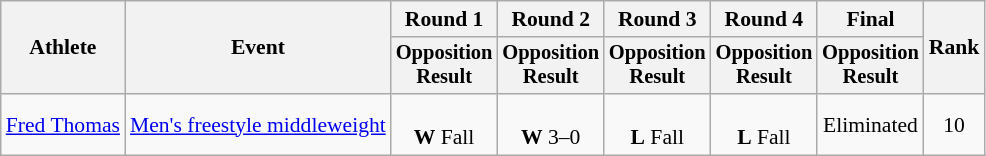<table class="wikitable" style="font-size:90%;text-align:center;">
<tr>
<th rowspan=2>Athlete</th>
<th rowspan=2>Event</th>
<th>Round 1</th>
<th>Round 2</th>
<th>Round 3</th>
<th>Round 4</th>
<th>Final</th>
<th rowspan=2>Rank</th>
</tr>
<tr style="font-size:95%">
<th>Opposition<br>Result</th>
<th>Opposition<br>Result</th>
<th>Opposition<br>Result</th>
<th>Opposition<br>Result</th>
<th>Opposition<br>Result</th>
</tr>
<tr>
<td style="text-align:left;"><a href='#'>Fred Thomas</a></td>
<td style="text-align:left;"><a href='#'>Men's freestyle middleweight</a></td>
<td><br><strong>W</strong> Fall</td>
<td><br><strong>W</strong> 3–0</td>
<td><br><strong>L</strong> Fall</td>
<td><br><strong>L</strong> Fall</td>
<td>Eliminated</td>
<td>10</td>
</tr>
</table>
